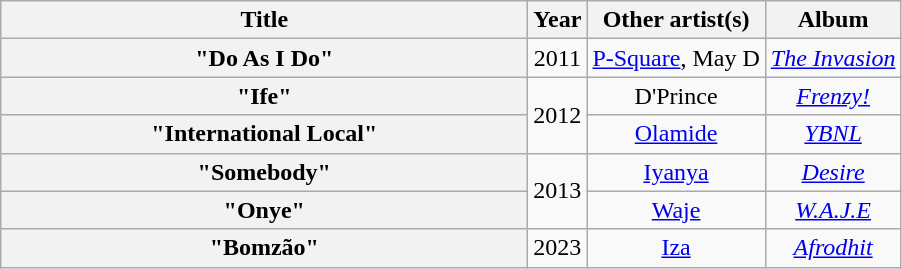<table class="wikitable plainrowheaders" style="text-align:center;">
<tr>
<th scope="col" style="width:21.5em;">Title</th>
<th scope="col">Year</th>
<th scope="col">Other artist(s)</th>
<th scope="col">Album</th>
</tr>
<tr>
<th scope="row">"Do As I Do"</th>
<td>2011</td>
<td><a href='#'>P-Square</a>, May D</td>
<td><em><a href='#'>The Invasion</a></em></td>
</tr>
<tr>
<th scope="row">"Ife"</th>
<td rowspan="2">2012</td>
<td>D'Prince</td>
<td><em><a href='#'>Frenzy!</a></em></td>
</tr>
<tr>
<th scope="row">"International Local"</th>
<td><a href='#'>Olamide</a></td>
<td><em><a href='#'>YBNL</a></em></td>
</tr>
<tr>
<th scope="row">"Somebody"</th>
<td rowspan="2">2013</td>
<td><a href='#'>Iyanya</a></td>
<td><em><a href='#'>Desire</a></em></td>
</tr>
<tr>
<th scope="row">"Onye"</th>
<td><a href='#'>Waje</a></td>
<td><em><a href='#'>W.A.J.E</a></em></td>
</tr>
<tr>
<th scope="row">"Bomzão"</th>
<td>2023</td>
<td><a href='#'>Iza</a></td>
<td><em><a href='#'>Afrodhit</a></em></td>
</tr>
</table>
